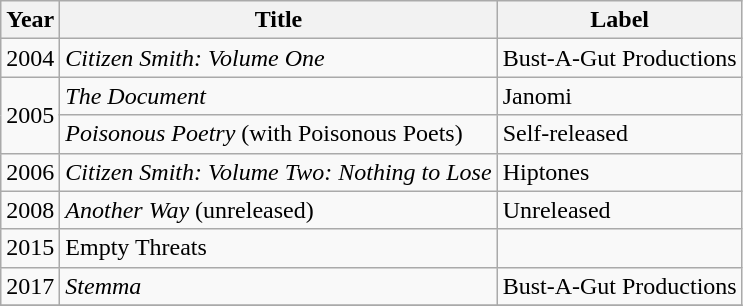<table class="wikitable">
<tr>
<th>Year</th>
<th>Title</th>
<th>Label</th>
</tr>
<tr>
<td>2004</td>
<td><em>Citizen Smith: Volume One</em></td>
<td>Bust-A-Gut Productions</td>
</tr>
<tr>
<td rowspan=2>2005</td>
<td><em>The Document</em></td>
<td>Janomi</td>
</tr>
<tr>
<td><em>Poisonous Poetry</em> (with Poisonous Poets)</td>
<td>Self-released</td>
</tr>
<tr>
<td>2006</td>
<td><em>Citizen Smith: Volume Two: Nothing to Lose</em></td>
<td>Hiptones</td>
</tr>
<tr>
<td>2008</td>
<td><em>Another Way</em> (unreleased)</td>
<td>Unreleased</td>
</tr>
<tr>
<td>2015</td>
<td>Empty Threats</td>
<td></td>
</tr>
<tr>
<td>2017</td>
<td><em>Stemma</em></td>
<td>Bust-A-Gut Productions</td>
</tr>
<tr>
</tr>
</table>
